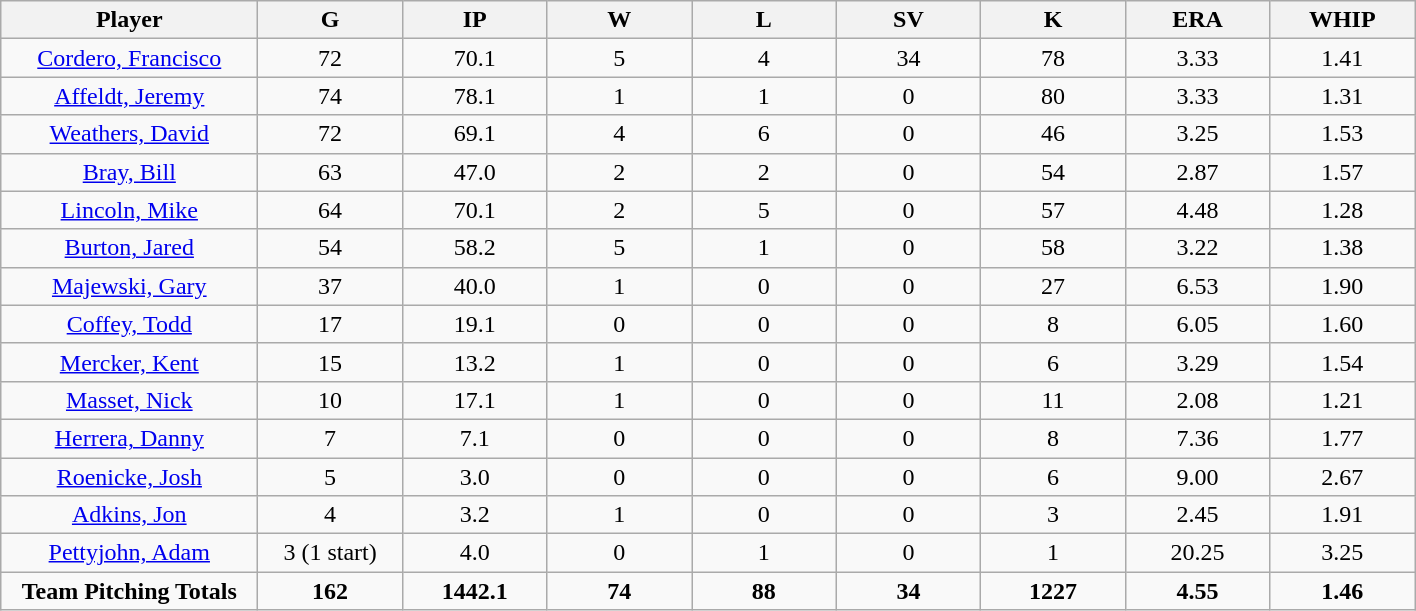<table class="wikitable sortable">
<tr>
<th bgcolor="#DDDDFF" width="16%">Player</th>
<th bgcolor="#DDDDFF" width="9%">G</th>
<th bgcolor="#DDDDFF" width="9%">IP</th>
<th bgcolor="#DDDDFF" width="9%">W</th>
<th bgcolor="#DDDDFF" width="9%">L</th>
<th bgcolor="#DDDDFF" width="9%">SV</th>
<th bgcolor="#DDDDFF" width="9%">K</th>
<th bgcolor="#DDDDFF" width="9%">ERA</th>
<th bgcolor="#DDDDFF" width="9%">WHIP</th>
</tr>
<tr align="center">
<td><a href='#'>Cordero, Francisco</a></td>
<td>72</td>
<td>70.1</td>
<td>5</td>
<td>4</td>
<td>34</td>
<td>78</td>
<td>3.33</td>
<td>1.41</td>
</tr>
<tr align="center">
<td><a href='#'>Affeldt, Jeremy</a></td>
<td>74</td>
<td>78.1</td>
<td>1</td>
<td>1</td>
<td>0</td>
<td>80</td>
<td>3.33</td>
<td>1.31</td>
</tr>
<tr align="center">
<td><a href='#'>Weathers, David</a></td>
<td>72</td>
<td>69.1</td>
<td>4</td>
<td>6</td>
<td>0</td>
<td>46</td>
<td>3.25</td>
<td>1.53</td>
</tr>
<tr align="center">
<td><a href='#'>Bray, Bill</a></td>
<td>63</td>
<td>47.0</td>
<td>2</td>
<td>2</td>
<td>0</td>
<td>54</td>
<td>2.87</td>
<td>1.57</td>
</tr>
<tr align="center">
<td><a href='#'>Lincoln, Mike</a></td>
<td>64</td>
<td>70.1</td>
<td>2</td>
<td>5</td>
<td>0</td>
<td>57</td>
<td>4.48</td>
<td>1.28</td>
</tr>
<tr align="center">
<td><a href='#'>Burton, Jared</a></td>
<td>54</td>
<td>58.2</td>
<td>5</td>
<td>1</td>
<td>0</td>
<td>58</td>
<td>3.22</td>
<td>1.38</td>
</tr>
<tr align=center>
<td><a href='#'>Majewski, Gary</a></td>
<td>37</td>
<td>40.0</td>
<td>1</td>
<td>0</td>
<td>0</td>
<td>27</td>
<td>6.53</td>
<td>1.90</td>
</tr>
<tr align="center">
<td><a href='#'>Coffey, Todd</a></td>
<td>17</td>
<td>19.1</td>
<td>0</td>
<td>0</td>
<td>0</td>
<td>8</td>
<td>6.05</td>
<td>1.60</td>
</tr>
<tr align=center>
<td><a href='#'>Mercker, Kent</a></td>
<td>15</td>
<td>13.2</td>
<td>1</td>
<td>0</td>
<td>0</td>
<td>6</td>
<td>3.29</td>
<td>1.54</td>
</tr>
<tr align=center>
<td><a href='#'>Masset, Nick</a></td>
<td>10</td>
<td>17.1</td>
<td>1</td>
<td>0</td>
<td>0</td>
<td>11</td>
<td>2.08</td>
<td>1.21</td>
</tr>
<tr align=center>
<td><a href='#'>Herrera, Danny</a></td>
<td>7</td>
<td>7.1</td>
<td>0</td>
<td>0</td>
<td>0</td>
<td>8</td>
<td>7.36</td>
<td>1.77</td>
</tr>
<tr align=center>
<td><a href='#'>Roenicke, Josh</a></td>
<td>5</td>
<td>3.0</td>
<td>0</td>
<td>0</td>
<td>0</td>
<td>6</td>
<td>9.00</td>
<td>2.67</td>
</tr>
<tr align=center>
<td><a href='#'>Adkins, Jon</a></td>
<td>4</td>
<td>3.2</td>
<td>1</td>
<td>0</td>
<td>0</td>
<td>3</td>
<td>2.45</td>
<td>1.91</td>
</tr>
<tr align=center>
<td><a href='#'>Pettyjohn, Adam</a></td>
<td>3 (1 start)</td>
<td>4.0</td>
<td>0</td>
<td>1</td>
<td>0</td>
<td>1</td>
<td>20.25</td>
<td>3.25</td>
</tr>
<tr align=center>
<td><strong>Team Pitching Totals</strong></td>
<td><strong>162</strong></td>
<td><strong>1442.1</strong></td>
<td><strong>74</strong></td>
<td><strong>88</strong></td>
<td><strong>34</strong></td>
<td><strong>1227</strong></td>
<td><strong>4.55</strong></td>
<td><strong>1.46</strong></td>
</tr>
</table>
